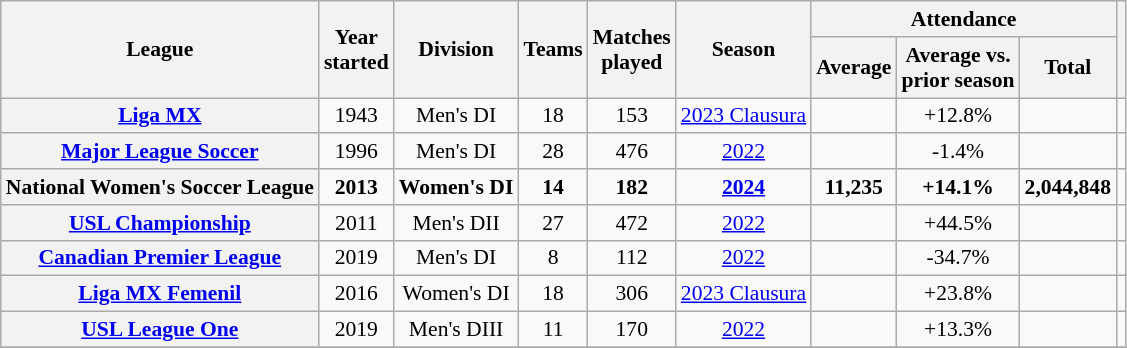<table class="wikitable plainrowheaders sortable" style="text-align:center;font-size:90%;">
<tr>
<th rowspan=2 scope="col">League</th>
<th rowspan=2 scope="col">Year<br>started</th>
<th rowspan=2 scope="col">Division</th>
<th rowspan=2 scope="col">Teams</th>
<th rowspan=2 scope="col">Matches<br>played</th>
<th rowspan=2 scope="col">Season</th>
<th colspan=3 scope="colgroup">Attendance</th>
<th rowspan=2 scope="col"></th>
</tr>
<tr>
<th scope="col">Average</th>
<th scope="col">Average vs.<br>prior season</th>
<th scope="col">Total</th>
</tr>
<tr>
<th scope="row"><a href='#'>Liga MX</a></th>
<td>1943</td>
<td>Men's DI</td>
<td>18</td>
<td>153</td>
<td><a href='#'>2023 Clausura</a></td>
<td></td>
<td>+12.8%</td>
<td></td>
<td></td>
</tr>
<tr>
<th scope="row"><a href='#'>Major League Soccer</a></th>
<td>1996</td>
<td>Men's DI</td>
<td>28</td>
<td>476</td>
<td><a href='#'>2022</a></td>
<td></td>
<td>-1.4%</td>
<td></td>
<td></td>
</tr>
<tr style="font-weight:bold;">
<th scope="row"><strong>National Women's Soccer League</strong></th>
<td>2013</td>
<td>Women's DI</td>
<td>14</td>
<td>182</td>
<td><a href='#'>2024</a></td>
<td>11,235</td>
<td>+14.1%</td>
<td>2,044,848</td>
<td></td>
</tr>
<tr>
<th scope="row"><a href='#'>USL Championship</a></th>
<td>2011</td>
<td>Men's DII</td>
<td>27</td>
<td>472</td>
<td><a href='#'>2022</a></td>
<td></td>
<td>+44.5%</td>
<td></td>
<td></td>
</tr>
<tr>
<th scope="row"><a href='#'>Canadian Premier League</a></th>
<td>2019</td>
<td>Men's DI</td>
<td>8</td>
<td>112</td>
<td><a href='#'>2022</a></td>
<td></td>
<td>-34.7%</td>
<td></td>
<td></td>
</tr>
<tr>
<th scope="row"><a href='#'>Liga MX Femenil</a></th>
<td>2016</td>
<td>Women's DI</td>
<td>18</td>
<td>306</td>
<td><a href='#'>2023 Clausura</a></td>
<td></td>
<td>+23.8%</td>
<td></td>
<td></td>
</tr>
<tr>
<th scope="row"><a href='#'>USL League One</a></th>
<td>2019</td>
<td>Men's DIII</td>
<td>11</td>
<td>170</td>
<td><a href='#'>2022</a></td>
<td></td>
<td>+13.3%</td>
<td></td>
<td></td>
</tr>
<tr>
</tr>
</table>
